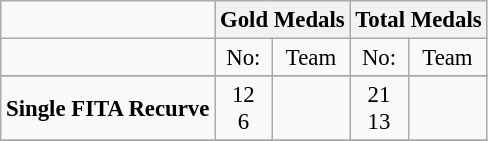<table class="wikitable" style="text-align: center; font-size:95%;">
<tr>
<td></td>
<th colspan=2>Gold Medals</th>
<th colspan=2>Total Medals</th>
</tr>
<tr>
<td></td>
<td>No:</td>
<td>Team</td>
<td>No:</td>
<td>Team</td>
</tr>
<tr>
</tr>
<tr>
<td><strong>Single FITA Recurve</strong></td>
<td>12 <br> 6</td>
<td align="left"> <br> </td>
<td>21 <br> 13</td>
<td align="left"> <br>  </td>
</tr>
<tr>
</tr>
</table>
